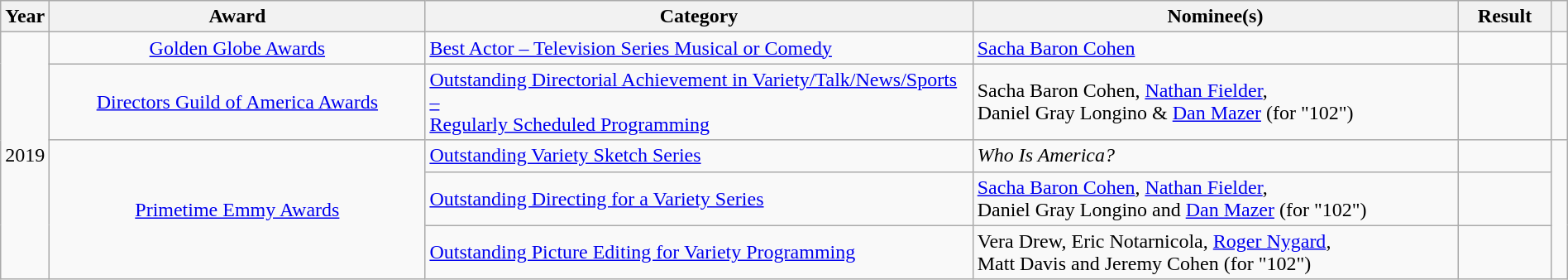<table class="wikitable sortable" style="width:100%">
<tr>
<th scope="col" style="width:3%;">Year</th>
<th scope="col" style="width:24%;">Award</th>
<th scope="col" style="width:35%;">Category</th>
<th scope="col" style="width:31%;">Nominee(s)</th>
<th scope="col" style="width:6%;">Result</th>
<th scope="col" class="unsortable" style="width:1%;"></th>
</tr>
<tr>
<td align="center" rowspan="6">2019</td>
<td align="center"><a href='#'>Golden Globe Awards</a></td>
<td><a href='#'>Best Actor – Television Series Musical or Comedy</a></td>
<td><a href='#'>Sacha Baron Cohen</a></td>
<td></td>
<td align="center"></td>
</tr>
<tr>
<td align="center"><a href='#'>Directors Guild of America Awards</a></td>
<td><a href='#'>Outstanding Directorial Achievement in Variety/Talk/News/Sports –<br>Regularly Scheduled Programming</a></td>
<td>Sacha Baron Cohen, <a href='#'>Nathan Fielder</a>,<br>Daniel Gray Longino & <a href='#'>Dan Mazer</a> (for "102")</td>
<td></td>
<td align="center"></td>
</tr>
<tr>
<td align="center" rowspan="3"><a href='#'>Primetime Emmy Awards</a></td>
<td><a href='#'>Outstanding Variety Sketch Series</a></td>
<td><em>Who Is America?</em></td>
<td></td>
<td align="center" rowspan="3"></td>
</tr>
<tr>
<td><a href='#'>Outstanding Directing for a Variety Series</a></td>
<td><a href='#'>Sacha Baron Cohen</a>, <a href='#'>Nathan Fielder</a>,<br>Daniel Gray Longino and <a href='#'>Dan Mazer</a> (for "102")</td>
<td></td>
</tr>
<tr>
<td><a href='#'>Outstanding Picture Editing for Variety Programming</a></td>
<td>Vera Drew, Eric Notarnicola, <a href='#'>Roger Nygard</a>,<br>Matt Davis and Jeremy Cohen (for "102")</td>
<td></td>
</tr>
</table>
